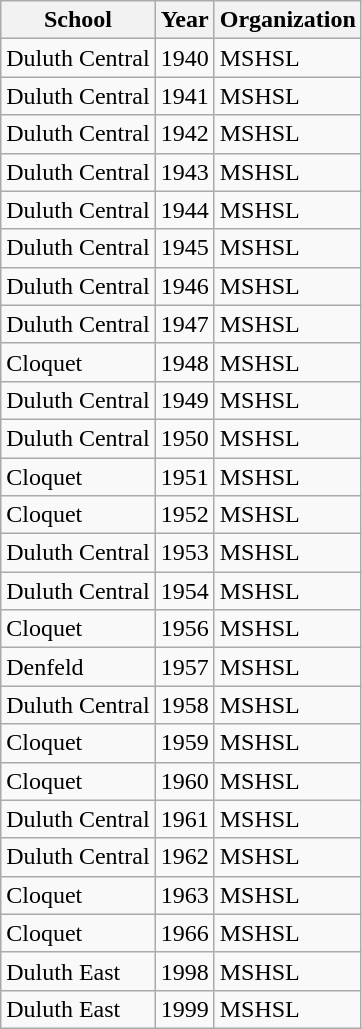<table class="wikitable">
<tr>
<th>School</th>
<th>Year</th>
<th>Organization</th>
</tr>
<tr>
<td>Duluth Central</td>
<td>1940</td>
<td>MSHSL</td>
</tr>
<tr>
<td>Duluth Central</td>
<td>1941</td>
<td>MSHSL</td>
</tr>
<tr>
<td>Duluth Central</td>
<td>1942</td>
<td>MSHSL</td>
</tr>
<tr>
<td>Duluth Central</td>
<td>1943</td>
<td>MSHSL</td>
</tr>
<tr>
<td>Duluth Central</td>
<td>1944</td>
<td>MSHSL</td>
</tr>
<tr>
<td>Duluth Central</td>
<td>1945</td>
<td>MSHSL</td>
</tr>
<tr>
<td>Duluth Central</td>
<td>1946</td>
<td>MSHSL</td>
</tr>
<tr>
<td>Duluth Central</td>
<td>1947</td>
<td>MSHSL</td>
</tr>
<tr>
<td>Cloquet</td>
<td>1948</td>
<td>MSHSL</td>
</tr>
<tr>
<td>Duluth Central</td>
<td>1949</td>
<td>MSHSL</td>
</tr>
<tr>
<td>Duluth Central</td>
<td>1950</td>
<td>MSHSL</td>
</tr>
<tr>
<td>Cloquet</td>
<td>1951</td>
<td>MSHSL</td>
</tr>
<tr>
<td>Cloquet</td>
<td>1952</td>
<td>MSHSL</td>
</tr>
<tr>
<td>Duluth Central</td>
<td>1953</td>
<td>MSHSL</td>
</tr>
<tr>
<td>Duluth Central</td>
<td>1954</td>
<td>MSHSL</td>
</tr>
<tr>
<td>Cloquet</td>
<td>1956</td>
<td>MSHSL</td>
</tr>
<tr>
<td>Denfeld</td>
<td>1957</td>
<td>MSHSL</td>
</tr>
<tr>
<td>Duluth Central</td>
<td>1958</td>
<td>MSHSL</td>
</tr>
<tr>
<td>Cloquet</td>
<td>1959</td>
<td>MSHSL</td>
</tr>
<tr>
<td>Cloquet</td>
<td>1960</td>
<td>MSHSL</td>
</tr>
<tr>
<td>Duluth Central</td>
<td>1961</td>
<td>MSHSL</td>
</tr>
<tr>
<td>Duluth Central</td>
<td>1962</td>
<td>MSHSL</td>
</tr>
<tr>
<td>Cloquet</td>
<td>1963</td>
<td>MSHSL</td>
</tr>
<tr>
<td>Cloquet</td>
<td>1966</td>
<td>MSHSL</td>
</tr>
<tr>
<td>Duluth East</td>
<td>1998</td>
<td>MSHSL</td>
</tr>
<tr>
<td>Duluth East</td>
<td>1999</td>
<td>MSHSL</td>
</tr>
</table>
